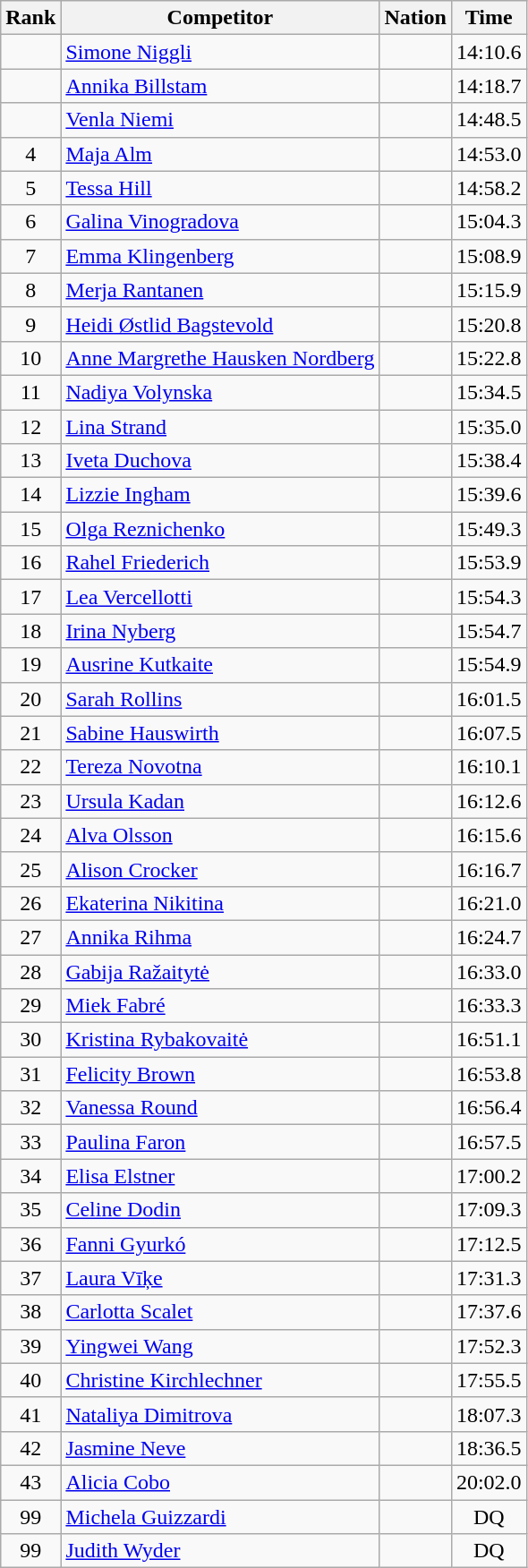<table class="wikitable sortable" style="text-align:left">
<tr>
<th data-sort-type="number">Rank</th>
<th class="unsortable">Competitor</th>
<th>Nation</th>
<th>Time</th>
</tr>
<tr>
<td style="text-align:center"></td>
<td><a href='#'>Simone Niggli</a></td>
<td></td>
<td style="text-align:right">14:10.6</td>
</tr>
<tr>
<td style="text-align:center"></td>
<td><a href='#'>Annika Billstam</a></td>
<td></td>
<td style="text-align:right">14:18.7</td>
</tr>
<tr>
<td style="text-align:center"></td>
<td><a href='#'>Venla Niemi</a></td>
<td></td>
<td style="text-align:right">14:48.5</td>
</tr>
<tr>
<td style="text-align:center">4</td>
<td><a href='#'>Maja Alm</a></td>
<td></td>
<td style="text-align:right">14:53.0</td>
</tr>
<tr>
<td style="text-align:center">5</td>
<td><a href='#'>Tessa Hill</a></td>
<td></td>
<td style="text-align:right">14:58.2</td>
</tr>
<tr>
<td style="text-align:center">6</td>
<td><a href='#'>Galina Vinogradova</a></td>
<td></td>
<td style="text-align:right">15:04.3</td>
</tr>
<tr>
<td style="text-align:center">7</td>
<td><a href='#'>Emma Klingenberg</a></td>
<td></td>
<td style="text-align:right">15:08.9</td>
</tr>
<tr>
<td style="text-align:center">8</td>
<td><a href='#'>Merja Rantanen</a></td>
<td></td>
<td style="text-align:right">15:15.9</td>
</tr>
<tr>
<td style="text-align:center">9</td>
<td><a href='#'>Heidi Østlid Bagstevold</a></td>
<td></td>
<td style="text-align:right">15:20.8</td>
</tr>
<tr>
<td style="text-align:center">10</td>
<td><a href='#'>Anne Margrethe Hausken Nordberg</a></td>
<td></td>
<td style="text-align:right">15:22.8</td>
</tr>
<tr>
<td style="text-align:center">11</td>
<td><a href='#'>Nadiya Volynska</a></td>
<td></td>
<td style="text-align:right">15:34.5</td>
</tr>
<tr>
<td style="text-align:center">12</td>
<td><a href='#'>Lina Strand</a></td>
<td></td>
<td style="text-align:right">15:35.0</td>
</tr>
<tr>
<td style="text-align:center">13</td>
<td><a href='#'>Iveta Duchova</a></td>
<td></td>
<td style="text-align:right">15:38.4</td>
</tr>
<tr>
<td style="text-align:center">14</td>
<td><a href='#'>Lizzie Ingham</a></td>
<td></td>
<td style="text-align:right">15:39.6</td>
</tr>
<tr>
<td style="text-align:center">15</td>
<td><a href='#'>Olga Reznichenko</a></td>
<td></td>
<td style="text-align:right">15:49.3</td>
</tr>
<tr>
<td style="text-align:center">16</td>
<td><a href='#'>Rahel Friederich</a></td>
<td></td>
<td style="text-align:right">15:53.9</td>
</tr>
<tr>
<td style="text-align:center">17</td>
<td><a href='#'>Lea Vercellotti</a></td>
<td></td>
<td style="text-align:right">15:54.3</td>
</tr>
<tr>
<td style="text-align:center">18</td>
<td><a href='#'>Irina Nyberg</a></td>
<td></td>
<td style="text-align:right">15:54.7</td>
</tr>
<tr>
<td style="text-align:center">19</td>
<td><a href='#'>Ausrine Kutkaite</a></td>
<td></td>
<td style="text-align:right">15:54.9</td>
</tr>
<tr>
<td style="text-align:center">20</td>
<td><a href='#'>Sarah Rollins</a></td>
<td></td>
<td style="text-align:right">16:01.5</td>
</tr>
<tr>
<td style="text-align:center">21</td>
<td><a href='#'>Sabine Hauswirth</a></td>
<td></td>
<td style="text-align:right">16:07.5</td>
</tr>
<tr>
<td style="text-align:center">22</td>
<td><a href='#'>Tereza Novotna</a></td>
<td></td>
<td style="text-align:right">16:10.1</td>
</tr>
<tr>
<td style="text-align:center">23</td>
<td><a href='#'>Ursula Kadan</a></td>
<td></td>
<td style="text-align:right">16:12.6</td>
</tr>
<tr>
<td style="text-align:center">24</td>
<td><a href='#'>Alva Olsson</a></td>
<td></td>
<td style="text-align:right">16:15.6</td>
</tr>
<tr>
<td style="text-align:center">25</td>
<td><a href='#'>Alison Crocker</a></td>
<td></td>
<td style="text-align:right">16:16.7</td>
</tr>
<tr>
<td style="text-align:center">26</td>
<td><a href='#'>Ekaterina Nikitina</a></td>
<td></td>
<td style="text-align:right">16:21.0</td>
</tr>
<tr>
<td style="text-align:center">27</td>
<td><a href='#'>Annika Rihma</a></td>
<td></td>
<td style="text-align:right">16:24.7</td>
</tr>
<tr>
<td style="text-align:center">28</td>
<td><a href='#'>Gabija Ražaitytė</a></td>
<td></td>
<td style="text-align:right">16:33.0</td>
</tr>
<tr>
<td style="text-align:center">29</td>
<td><a href='#'>Miek Fabré</a></td>
<td></td>
<td style="text-align:right">16:33.3</td>
</tr>
<tr>
<td style="text-align:center">30</td>
<td><a href='#'>Kristina Rybakovaitė</a></td>
<td></td>
<td style="text-align:right">16:51.1</td>
</tr>
<tr>
<td style="text-align:center">31</td>
<td><a href='#'>Felicity Brown</a></td>
<td></td>
<td style="text-align:right">16:53.8</td>
</tr>
<tr>
<td style="text-align:center">32</td>
<td><a href='#'>Vanessa Round</a></td>
<td></td>
<td style="text-align:right">16:56.4</td>
</tr>
<tr>
<td style="text-align:center">33</td>
<td><a href='#'>Paulina Faron</a></td>
<td></td>
<td style="text-align:right">16:57.5</td>
</tr>
<tr>
<td style="text-align:center">34</td>
<td><a href='#'>Elisa Elstner</a></td>
<td></td>
<td style="text-align:right">17:00.2</td>
</tr>
<tr>
<td style="text-align:center">35</td>
<td><a href='#'>Celine Dodin</a></td>
<td></td>
<td style="text-align:right">17:09.3</td>
</tr>
<tr>
<td style="text-align:center">36</td>
<td><a href='#'>Fanni Gyurkó</a></td>
<td></td>
<td style="text-align:right">17:12.5</td>
</tr>
<tr>
<td style="text-align:center">37</td>
<td><a href='#'>Laura Vīķe</a></td>
<td></td>
<td style="text-align:right">17:31.3</td>
</tr>
<tr>
<td style="text-align:center">38</td>
<td><a href='#'>Carlotta Scalet</a></td>
<td></td>
<td style="text-align:right">17:37.6</td>
</tr>
<tr>
<td style="text-align:center">39</td>
<td><a href='#'>Yingwei Wang</a></td>
<td></td>
<td style="text-align:right">17:52.3</td>
</tr>
<tr>
<td style="text-align:center">40</td>
<td><a href='#'>Christine Kirchlechner</a></td>
<td></td>
<td style="text-align:right">17:55.5</td>
</tr>
<tr>
<td style="text-align:center">41</td>
<td><a href='#'>Nataliya Dimitrova</a></td>
<td></td>
<td style="text-align:right">18:07.3</td>
</tr>
<tr>
<td style="text-align:center">42</td>
<td><a href='#'>Jasmine Neve</a></td>
<td></td>
<td style="text-align:right">18:36.5</td>
</tr>
<tr>
<td style="text-align:center">43</td>
<td><a href='#'>Alicia Cobo</a></td>
<td></td>
<td style="text-align:right">20:02.0</td>
</tr>
<tr>
<td style="text-align:center"><span>99</span></td>
<td><a href='#'>Michela Guizzardi</a></td>
<td></td>
<td style="text-align:center">DQ</td>
</tr>
<tr>
<td style="text-align:center"><span>99</span></td>
<td><a href='#'>Judith Wyder</a></td>
<td></td>
<td style="text-align:center">DQ</td>
</tr>
</table>
